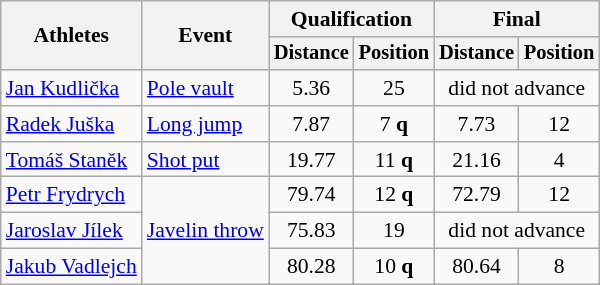<table class=wikitable style="font-size:90%">
<tr>
<th rowspan="2">Athletes</th>
<th rowspan="2">Event</th>
<th colspan="2">Qualification</th>
<th colspan="2">Final</th>
</tr>
<tr style="font-size:95%">
<th>Distance</th>
<th>Position</th>
<th>Distance</th>
<th>Position</th>
</tr>
<tr>
<td><a href='#'>Jan Kudlička</a></td>
<td><a href='#'>Pole vault</a></td>
<td align=center>5.36</td>
<td align=center>25</td>
<td align=center colspan=2>did not advance</td>
</tr>
<tr>
<td><a href='#'>Radek Juška</a></td>
<td><a href='#'>Long jump</a></td>
<td align=center>7.87</td>
<td align=center>7 <strong>q</strong></td>
<td align=center>7.73</td>
<td align=center>12</td>
</tr>
<tr>
<td><a href='#'>Tomáš Staněk</a></td>
<td><a href='#'>Shot put</a></td>
<td align=center>19.77</td>
<td align=center>11 <strong>q</strong></td>
<td align=center>21.16</td>
<td align=center>4</td>
</tr>
<tr>
<td><a href='#'>Petr Frydrych</a></td>
<td rowspan=3><a href='#'>Javelin throw</a></td>
<td align=center>79.74</td>
<td align=center>12 <strong>q</strong></td>
<td align=center>72.79</td>
<td align=center>12</td>
</tr>
<tr>
<td><a href='#'>Jaroslav Jílek</a></td>
<td align=center>75.83</td>
<td align=center>19</td>
<td align=center colspan=2>did not advance</td>
</tr>
<tr>
<td><a href='#'>Jakub Vadlejch</a></td>
<td align=center>80.28</td>
<td align=center>10 <strong>q</strong></td>
<td align=center>80.64</td>
<td align=center>8</td>
</tr>
</table>
